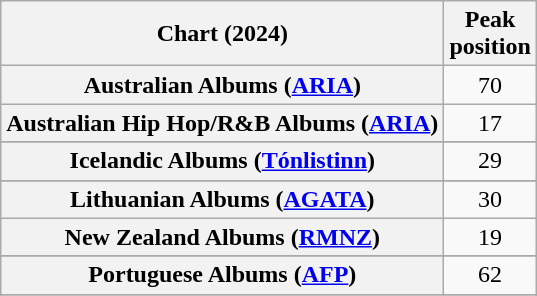<table class="wikitable sortable plainrowheaders" style="text-align:center">
<tr>
<th scope="col">Chart (2024)</th>
<th scope="col">Peak<br>position</th>
</tr>
<tr>
<th scope="row">Australian Albums (<a href='#'>ARIA</a>)</th>
<td>70</td>
</tr>
<tr>
<th scope="row">Australian Hip Hop/R&B Albums (<a href='#'>ARIA</a>)</th>
<td>17</td>
</tr>
<tr>
</tr>
<tr>
</tr>
<tr>
</tr>
<tr>
</tr>
<tr>
</tr>
<tr>
<th scope="row">Icelandic Albums (<a href='#'>Tónlistinn</a>)</th>
<td>29</td>
</tr>
<tr>
</tr>
<tr>
<th scope="row">Lithuanian Albums (<a href='#'>AGATA</a>)</th>
<td>30</td>
</tr>
<tr>
<th scope="row">New Zealand Albums (<a href='#'>RMNZ</a>)</th>
<td>19</td>
</tr>
<tr>
</tr>
<tr>
<th scope="row">Portuguese Albums (<a href='#'>AFP</a>)</th>
<td>62</td>
</tr>
<tr>
</tr>
<tr>
</tr>
<tr>
</tr>
<tr>
</tr>
</table>
